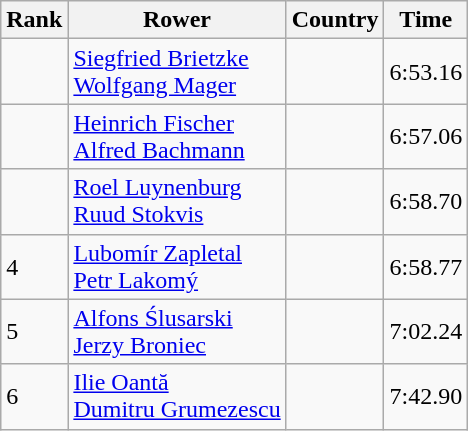<table class="wikitable sortable" style="text-align:middle">
<tr>
<th>Rank</th>
<th>Rower</th>
<th>Country</th>
<th>Time</th>
</tr>
<tr>
<td></td>
<td><a href='#'>Siegfried Brietzke</a><br><a href='#'>Wolfgang Mager</a></td>
<td></td>
<td>6:53.16</td>
</tr>
<tr>
<td></td>
<td><a href='#'>Heinrich Fischer</a><br><a href='#'>Alfred Bachmann</a></td>
<td></td>
<td>6:57.06</td>
</tr>
<tr>
<td></td>
<td><a href='#'>Roel Luynenburg</a><br><a href='#'>Ruud Stokvis</a></td>
<td></td>
<td>6:58.70</td>
</tr>
<tr>
<td>4</td>
<td><a href='#'>Lubomír Zapletal</a><br><a href='#'>Petr Lakomý</a></td>
<td></td>
<td>6:58.77</td>
</tr>
<tr>
<td>5</td>
<td><a href='#'>Alfons Ślusarski</a><br><a href='#'>Jerzy Broniec</a></td>
<td></td>
<td>7:02.24</td>
</tr>
<tr>
<td>6</td>
<td><a href='#'>Ilie Oantă</a><br><a href='#'>Dumitru Grumezescu</a></td>
<td></td>
<td>7:42.90</td>
</tr>
</table>
